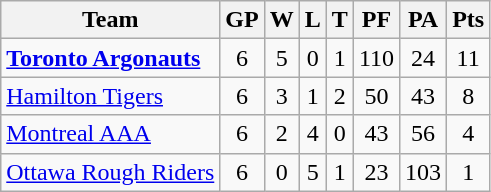<table class="wikitable">
<tr>
<th>Team</th>
<th>GP</th>
<th>W</th>
<th>L</th>
<th>T</th>
<th>PF</th>
<th>PA</th>
<th>Pts</th>
</tr>
<tr align="center">
<td align="left"><strong><a href='#'>Toronto Argonauts</a></strong></td>
<td>6</td>
<td>5</td>
<td>0</td>
<td>1</td>
<td>110</td>
<td>24</td>
<td>11</td>
</tr>
<tr align="center">
<td align="left"><a href='#'>Hamilton Tigers</a></td>
<td>6</td>
<td>3</td>
<td>1</td>
<td>2</td>
<td>50</td>
<td>43</td>
<td>8</td>
</tr>
<tr align="center">
<td align="left"><a href='#'>Montreal AAA</a></td>
<td>6</td>
<td>2</td>
<td>4</td>
<td>0</td>
<td>43</td>
<td>56</td>
<td>4</td>
</tr>
<tr align="center">
<td align="left"><a href='#'>Ottawa Rough Riders</a></td>
<td>6</td>
<td>0</td>
<td>5</td>
<td>1</td>
<td>23</td>
<td>103</td>
<td>1</td>
</tr>
</table>
